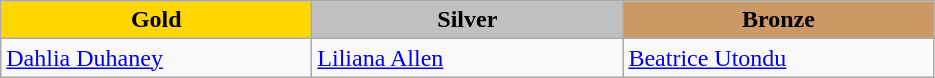<table class="wikitable" style="text-align:left">
<tr align="center">
<td width=200 bgcolor=gold><strong>Gold</strong></td>
<td width=200 bgcolor=silver><strong>Silver</strong></td>
<td width=200 bgcolor=CC9966><strong>Bronze</strong></td>
</tr>
<tr>
<td><a href='#'>Dahlia Duhaney</a><br><em></em></td>
<td><a href='#'>Liliana Allen</a><br><em></em></td>
<td><a href='#'>Beatrice Utondu</a><br><em></em></td>
</tr>
</table>
